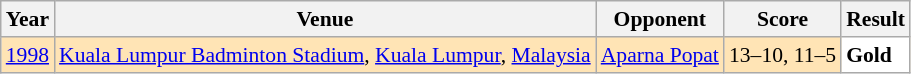<table class="sortable wikitable" style="font-size: 90%;">
<tr>
<th>Year</th>
<th>Venue</th>
<th>Opponent</th>
<th>Score</th>
<th>Result</th>
</tr>
<tr style="background:#FFE4B5">
<td align="center"><a href='#'>1998</a></td>
<td align="left"><a href='#'>Kuala Lumpur Badminton Stadium</a>, <a href='#'>Kuala Lumpur</a>, <a href='#'>Malaysia</a></td>
<td align="left"> <a href='#'>Aparna Popat</a></td>
<td align="left">13–10, 11–5</td>
<td style="text-align:left; background:white"> <strong>Gold</strong></td>
</tr>
</table>
